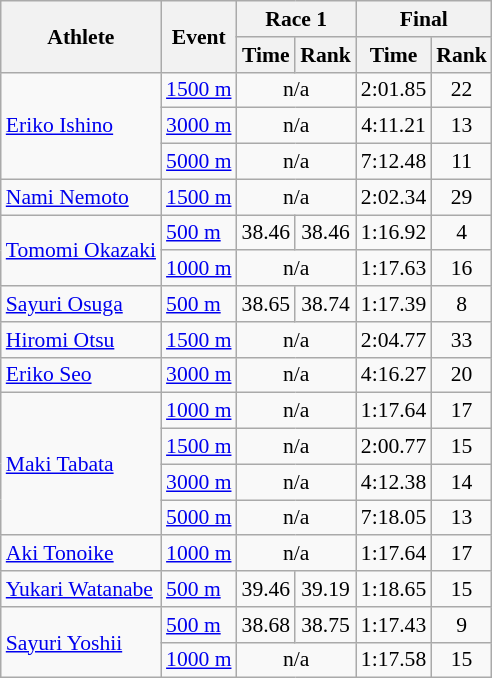<table class="wikitable" style="font-size:90%">
<tr>
<th rowspan="2">Athlete</th>
<th rowspan="2">Event</th>
<th colspan="2">Race 1</th>
<th colspan="2">Final</th>
</tr>
<tr>
<th>Time</th>
<th>Rank</th>
<th>Time</th>
<th>Rank</th>
</tr>
<tr>
<td rowspan=3><a href='#'>Eriko Ishino</a></td>
<td><a href='#'>1500 m</a></td>
<td colspan=2 align="center">n/a</td>
<td align="center">2:01.85</td>
<td align="center">22</td>
</tr>
<tr>
<td><a href='#'>3000 m</a></td>
<td colspan=2 align="center">n/a</td>
<td align="center">4:11.21</td>
<td align="center">13</td>
</tr>
<tr>
<td><a href='#'>5000 m</a></td>
<td colspan=2 align="center">n/a</td>
<td align="center">7:12.48</td>
<td align="center">11</td>
</tr>
<tr>
<td><a href='#'>Nami Nemoto</a></td>
<td><a href='#'>1500 m</a></td>
<td colspan=2 align="center">n/a</td>
<td align="center">2:02.34</td>
<td align="center">29</td>
</tr>
<tr>
<td rowspan=2><a href='#'>Tomomi Okazaki</a></td>
<td><a href='#'>500 m</a></td>
<td align="center">38.46</td>
<td align="center">38.46</td>
<td align="center">1:16.92</td>
<td align="center">4</td>
</tr>
<tr>
<td><a href='#'>1000 m</a></td>
<td colspan=2 align="center">n/a</td>
<td align="center">1:17.63</td>
<td align="center">16</td>
</tr>
<tr>
<td><a href='#'>Sayuri Osuga</a></td>
<td><a href='#'>500 m</a></td>
<td align="center">38.65</td>
<td align="center">38.74</td>
<td align="center">1:17.39</td>
<td align="center">8</td>
</tr>
<tr>
<td><a href='#'>Hiromi Otsu</a></td>
<td><a href='#'>1500 m</a></td>
<td colspan=2 align="center">n/a</td>
<td align="center">2:04.77</td>
<td align="center">33</td>
</tr>
<tr>
<td><a href='#'>Eriko Seo</a></td>
<td><a href='#'>3000 m</a></td>
<td colspan=2 align="center">n/a</td>
<td align="center">4:16.27</td>
<td align="center">20</td>
</tr>
<tr>
<td rowspan=4><a href='#'>Maki Tabata</a></td>
<td><a href='#'>1000 m</a></td>
<td colspan=2 align="center">n/a</td>
<td align="center">1:17.64</td>
<td align="center">17</td>
</tr>
<tr>
<td><a href='#'>1500 m</a></td>
<td colspan=2 align="center">n/a</td>
<td align="center">2:00.77</td>
<td align="center">15</td>
</tr>
<tr>
<td><a href='#'>3000 m</a></td>
<td colspan=2 align="center">n/a</td>
<td align="center">4:12.38</td>
<td align="center">14</td>
</tr>
<tr>
<td><a href='#'>5000 m</a></td>
<td colspan=2 align="center">n/a</td>
<td align="center">7:18.05</td>
<td align="center">13</td>
</tr>
<tr>
<td><a href='#'>Aki Tonoike</a></td>
<td><a href='#'>1000 m</a></td>
<td colspan=2 align="center">n/a</td>
<td align="center">1:17.64</td>
<td align="center">17</td>
</tr>
<tr>
<td><a href='#'>Yukari Watanabe</a></td>
<td><a href='#'>500 m</a></td>
<td align="center">39.46</td>
<td align="center">39.19</td>
<td align="center">1:18.65</td>
<td align="center">15</td>
</tr>
<tr>
<td rowspan=2><a href='#'>Sayuri Yoshii</a></td>
<td><a href='#'>500 m</a></td>
<td align="center">38.68</td>
<td align="center">38.75</td>
<td align="center">1:17.43</td>
<td align="center">9</td>
</tr>
<tr>
<td><a href='#'>1000 m</a></td>
<td colspan=2 align="center">n/a</td>
<td align="center">1:17.58</td>
<td align="center">15</td>
</tr>
</table>
